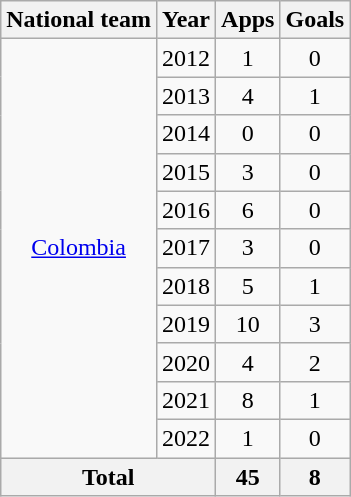<table class="wikitable" style="text-align:center">
<tr>
<th>National team</th>
<th>Year</th>
<th>Apps</th>
<th>Goals</th>
</tr>
<tr>
<td rowspan="11"><a href='#'>Colombia</a></td>
<td>2012</td>
<td>1</td>
<td>0</td>
</tr>
<tr>
<td>2013</td>
<td>4</td>
<td>1</td>
</tr>
<tr>
<td>2014</td>
<td>0</td>
<td>0</td>
</tr>
<tr>
<td>2015</td>
<td>3</td>
<td>0</td>
</tr>
<tr>
<td>2016</td>
<td>6</td>
<td>0</td>
</tr>
<tr>
<td>2017</td>
<td>3</td>
<td>0</td>
</tr>
<tr>
<td>2018</td>
<td>5</td>
<td>1</td>
</tr>
<tr>
<td>2019</td>
<td>10</td>
<td>3</td>
</tr>
<tr>
<td>2020</td>
<td>4</td>
<td>2</td>
</tr>
<tr>
<td>2021</td>
<td>8</td>
<td>1</td>
</tr>
<tr>
<td>2022</td>
<td>1</td>
<td>0</td>
</tr>
<tr>
<th colspan="2">Total</th>
<th>45</th>
<th>8</th>
</tr>
</table>
